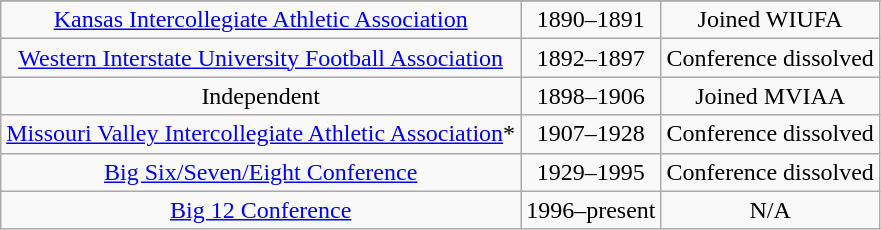<table class="wikitable" style="text-align:center">
<tr>
</tr>
<tr>
<td><a href='#'>Kansas Intercollegiate Athletic Association</a></td>
<td>1890–1891</td>
<td>Joined WIUFA</td>
</tr>
<tr>
<td><a href='#'>Western Interstate University Football Association</a></td>
<td>1892–1897</td>
<td>Conference dissolved</td>
</tr>
<tr>
<td>Independent</td>
<td>1898–1906</td>
<td>Joined MVIAA</td>
</tr>
<tr>
<td><a href='#'>Missouri Valley Intercollegiate Athletic Association</a>*</td>
<td>1907–1928</td>
<td>Conference dissolved</td>
</tr>
<tr>
<td><a href='#'>Big Six/Seven/Eight Conference</a></td>
<td>1929–1995</td>
<td>Conference dissolved</td>
</tr>
<tr>
<td><a href='#'>Big 12 Conference</a></td>
<td>1996–present</td>
<td>N/A</td>
</tr>
</table>
